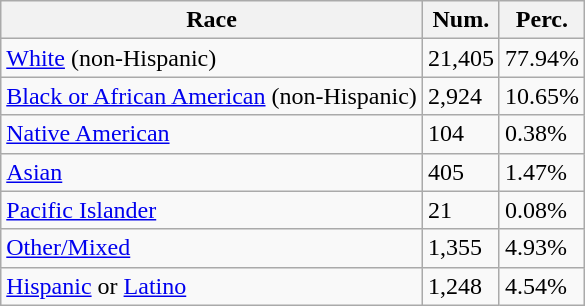<table class="wikitable">
<tr>
<th>Race</th>
<th>Num.</th>
<th>Perc.</th>
</tr>
<tr>
<td><a href='#'>White</a> (non-Hispanic)</td>
<td>21,405</td>
<td>77.94%</td>
</tr>
<tr>
<td><a href='#'>Black or African American</a> (non-Hispanic)</td>
<td>2,924</td>
<td>10.65%</td>
</tr>
<tr>
<td><a href='#'>Native American</a></td>
<td>104</td>
<td>0.38%</td>
</tr>
<tr>
<td><a href='#'>Asian</a></td>
<td>405</td>
<td>1.47%</td>
</tr>
<tr>
<td><a href='#'>Pacific Islander</a></td>
<td>21</td>
<td>0.08%</td>
</tr>
<tr>
<td><a href='#'>Other/Mixed</a></td>
<td>1,355</td>
<td>4.93%</td>
</tr>
<tr>
<td><a href='#'>Hispanic</a> or <a href='#'>Latino</a></td>
<td>1,248</td>
<td>4.54%</td>
</tr>
</table>
